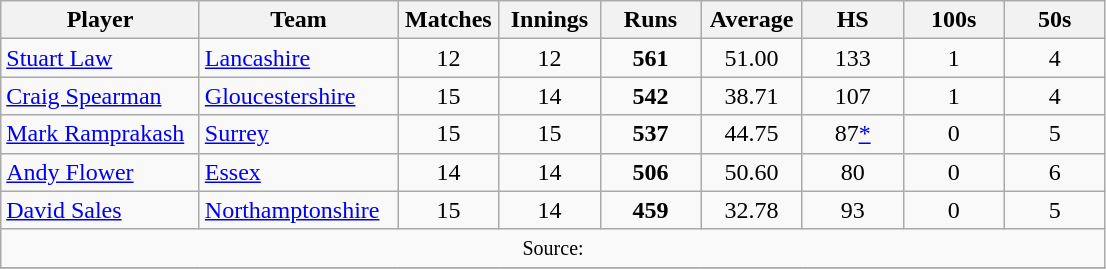<table class="wikitable" style="text-align:center;">
<tr>
<th width=125>Player</th>
<th width=125>Team</th>
<th width=60>Matches</th>
<th width=60>Innings</th>
<th width=60>Runs</th>
<th width=60>Average</th>
<th width=60>HS</th>
<th width=60>100s</th>
<th width=60>50s</th>
</tr>
<tr>
<td align="left"><a href='#'>Stuart Law</a></td>
<td align="left"><a href='#'>Lancashire</a></td>
<td>12</td>
<td>12</td>
<td><strong>561</strong></td>
<td>51.00</td>
<td>133</td>
<td>1</td>
<td>4</td>
</tr>
<tr>
<td align="left"><a href='#'>Craig Spearman</a></td>
<td align="left"><a href='#'>Gloucestershire</a></td>
<td>15</td>
<td>14</td>
<td><strong>542</strong></td>
<td>38.71</td>
<td>107</td>
<td>1</td>
<td>4</td>
</tr>
<tr>
<td align="left"><a href='#'>Mark Ramprakash</a></td>
<td align="left"><a href='#'>Surrey</a></td>
<td>15</td>
<td>15</td>
<td><strong>537</strong></td>
<td>44.75</td>
<td>87<a href='#'>*</a></td>
<td>0</td>
<td>5</td>
</tr>
<tr>
<td align="left"><a href='#'>Andy Flower</a></td>
<td align="left"><a href='#'>Essex</a></td>
<td>14</td>
<td>14</td>
<td><strong>506</strong></td>
<td>50.60</td>
<td>80</td>
<td>0</td>
<td>6</td>
</tr>
<tr>
<td align="left"><a href='#'>David Sales</a></td>
<td align="left"><a href='#'>Northamptonshire</a></td>
<td>15</td>
<td>14</td>
<td><strong>459</strong></td>
<td>32.78</td>
<td>93</td>
<td>0</td>
<td>5</td>
</tr>
<tr>
<td colspan=9><small>Source:</small></td>
</tr>
<tr>
</tr>
</table>
